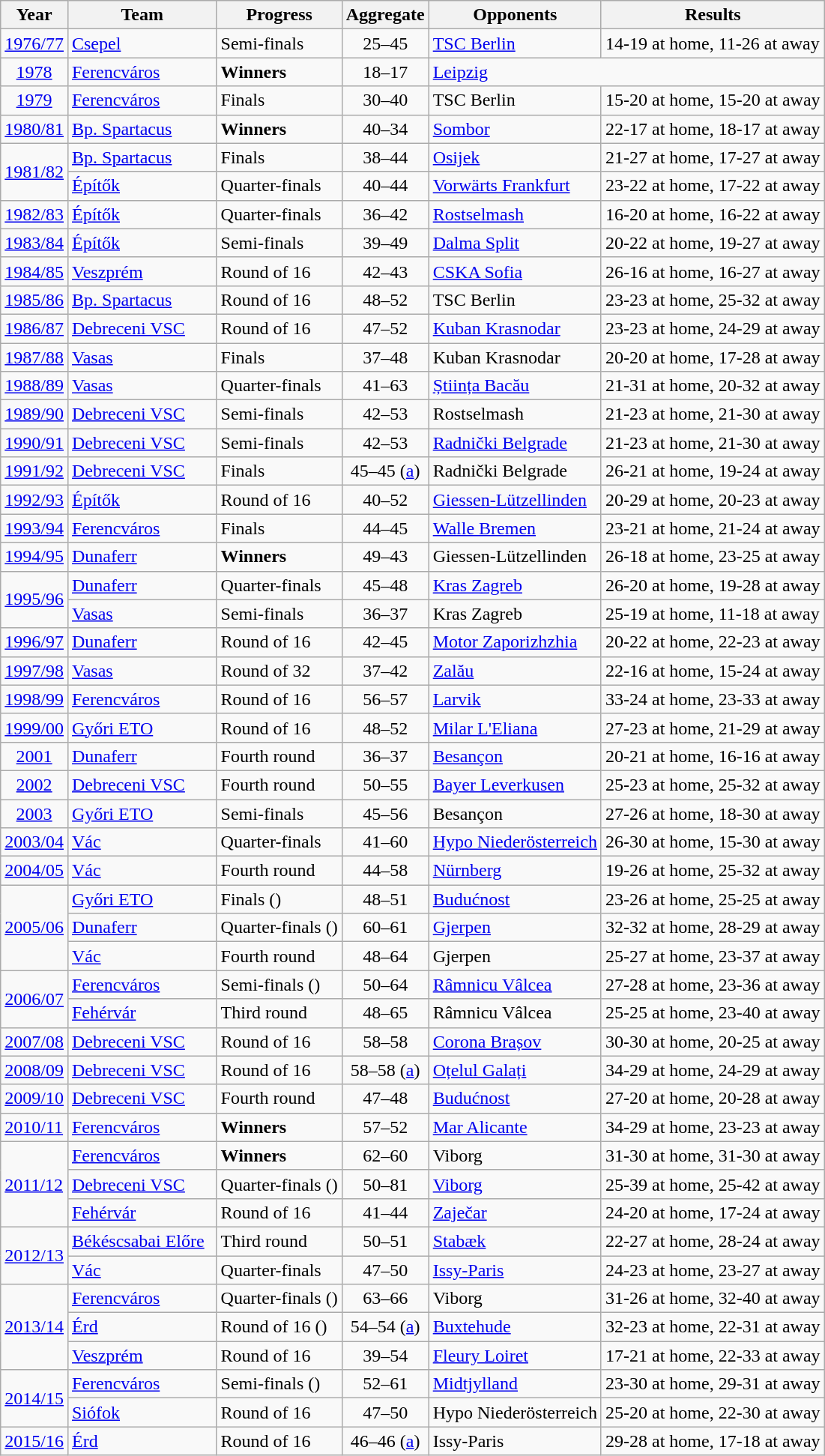<table class="wikitable sortable">
<tr>
<th>Year</th>
<th width="125">Team</th>
<th>Progress</th>
<th>Aggregate</th>
<th>Opponents</th>
<th>Results</th>
</tr>
<tr>
<td><a href='#'>1976/77</a></td>
<td><a href='#'>Csepel</a></td>
<td>Semi-finals</td>
<td align=center>25–45</td>
<td> <a href='#'>TSC Berlin</a></td>
<td>14-19 at home, 11-26 at away</td>
</tr>
<tr>
<td align=center><a href='#'>1978</a></td>
<td><a href='#'>Ferencváros</a></td>
<td> <strong>Winners</strong></td>
<td align=center>18–17</td>
<td colspan="2"> <a href='#'>Leipzig</a></td>
</tr>
<tr>
<td align=center><a href='#'>1979</a></td>
<td><a href='#'>Ferencváros</a></td>
<td> Finals</td>
<td align=center>30–40</td>
<td> TSC Berlin</td>
<td>15-20 at home, 15-20 at away</td>
</tr>
<tr>
<td><a href='#'>1980/81</a></td>
<td><a href='#'>Bp. Spartacus</a></td>
<td> <strong>Winners</strong></td>
<td align=center>40–34</td>
<td> <a href='#'>Sombor</a></td>
<td>22-17 at home, 18-17 at away</td>
</tr>
<tr>
<td rowspan="2"><a href='#'>1981/82</a></td>
<td><a href='#'>Bp. Spartacus</a></td>
<td> Finals</td>
<td align=center>38–44</td>
<td> <a href='#'>Osijek</a></td>
<td>21-27 at home, 17-27 at away</td>
</tr>
<tr>
<td><a href='#'>Építők</a></td>
<td>Quarter-finals</td>
<td align=center>40–44</td>
<td> <a href='#'>Vorwärts Frankfurt</a></td>
<td>23-22 at home, 17-22 at away</td>
</tr>
<tr>
<td><a href='#'>1982/83</a></td>
<td><a href='#'>Építők</a></td>
<td>Quarter-finals</td>
<td align=center>36–42</td>
<td> <a href='#'>Rostselmash</a></td>
<td>16-20 at home, 16-22 at away</td>
</tr>
<tr>
<td><a href='#'>1983/84</a></td>
<td><a href='#'>Építők</a></td>
<td>Semi-finals</td>
<td align=center>39–49</td>
<td> <a href='#'>Dalma Split</a></td>
<td>20-22 at home, 19-27 at away</td>
</tr>
<tr>
<td><a href='#'>1984/85</a></td>
<td><a href='#'>Veszprém</a></td>
<td>Round of 16</td>
<td align=center>42–43</td>
<td> <a href='#'>CSKA Sofia</a></td>
<td>26-16 at home, 16-27 at away</td>
</tr>
<tr>
<td><a href='#'>1985/86</a></td>
<td><a href='#'>Bp. Spartacus</a></td>
<td>Round of 16</td>
<td align=center>48–52</td>
<td> TSC Berlin</td>
<td>23-23 at home, 25-32 at away</td>
</tr>
<tr>
<td><a href='#'>1986/87</a></td>
<td><a href='#'>Debreceni VSC</a></td>
<td>Round of 16</td>
<td align=center>47–52</td>
<td> <a href='#'>Kuban Krasnodar</a></td>
<td>23-23 at home, 24-29 at away</td>
</tr>
<tr>
<td><a href='#'>1987/88</a></td>
<td><a href='#'>Vasas</a></td>
<td> Finals</td>
<td align=center>37–48</td>
<td> Kuban Krasnodar</td>
<td>20-20 at home, 17-28 at away</td>
</tr>
<tr>
<td><a href='#'>1988/89</a></td>
<td><a href='#'>Vasas</a></td>
<td>Quarter-finals</td>
<td align=center>41–63</td>
<td> <a href='#'>Știința Bacău</a></td>
<td>21-31 at home, 20-32 at away</td>
</tr>
<tr>
<td><a href='#'>1989/90</a></td>
<td><a href='#'>Debreceni VSC</a></td>
<td>Semi-finals</td>
<td align=center>42–53</td>
<td> Rostselmash</td>
<td>21-23 at home, 21-30 at away</td>
</tr>
<tr>
<td><a href='#'>1990/91</a></td>
<td><a href='#'>Debreceni VSC</a></td>
<td>Semi-finals</td>
<td align=center>42–53</td>
<td> <a href='#'>Radnički Belgrade</a></td>
<td>21-23 at home, 21-30 at away</td>
</tr>
<tr>
<td><a href='#'>1991/92</a></td>
<td><a href='#'>Debreceni VSC</a></td>
<td> Finals</td>
<td align=center>45–45 (<a href='#'>a</a>)</td>
<td> Radnički Belgrade</td>
<td>26-21 at home, 19-24 at away</td>
</tr>
<tr>
<td><a href='#'>1992/93</a></td>
<td><a href='#'>Építők</a></td>
<td>Round of 16</td>
<td align=center>40–52</td>
<td> <a href='#'>Giessen-Lützellinden</a></td>
<td>20-29 at home, 20-23 at away</td>
</tr>
<tr>
<td><a href='#'>1993/94</a></td>
<td><a href='#'>Ferencváros</a></td>
<td> Finals</td>
<td align=center>44–45</td>
<td> <a href='#'>Walle Bremen</a></td>
<td>23-21 at home, 21-24 at away</td>
</tr>
<tr>
<td><a href='#'>1994/95</a></td>
<td><a href='#'>Dunaferr</a></td>
<td> <strong>Winners</strong></td>
<td align=center>49–43</td>
<td> Giessen-Lützellinden</td>
<td>26-18 at home, 23-25 at away</td>
</tr>
<tr>
<td rowspan="2"><a href='#'>1995/96</a></td>
<td><a href='#'>Dunaferr</a></td>
<td>Quarter-finals</td>
<td align=center>45–48</td>
<td> <a href='#'>Kras Zagreb</a></td>
<td>26-20 at home, 19-28 at away</td>
</tr>
<tr>
<td><a href='#'>Vasas</a></td>
<td>Semi-finals</td>
<td align=center>36–37</td>
<td> Kras Zagreb</td>
<td>25-19 at home, 11-18 at away</td>
</tr>
<tr>
<td><a href='#'>1996/97</a></td>
<td><a href='#'>Dunaferr</a></td>
<td>Round of 16</td>
<td align=center>42–45</td>
<td> <a href='#'>Motor Zaporizhzhia</a></td>
<td>20-22 at home, 22-23 at away</td>
</tr>
<tr>
<td><a href='#'>1997/98</a></td>
<td><a href='#'>Vasas</a></td>
<td>Round of 32</td>
<td align=center>37–42</td>
<td> <a href='#'>Zalău</a></td>
<td>22-16 at home, 15-24 at away</td>
</tr>
<tr>
<td><a href='#'>1998/99</a></td>
<td><a href='#'>Ferencváros</a></td>
<td>Round of 16</td>
<td align=center>56–57</td>
<td> <a href='#'>Larvik</a></td>
<td>33-24 at home, 23-33 at away</td>
</tr>
<tr>
<td><a href='#'>1999/00</a></td>
<td><a href='#'>Győri ETO</a></td>
<td>Round of 16</td>
<td align=center>48–52</td>
<td> <a href='#'>Milar L'Eliana</a></td>
<td>27-23 at home, 21-29 at away</td>
</tr>
<tr>
<td align=center><a href='#'>2001</a></td>
<td><a href='#'>Dunaferr</a></td>
<td>Fourth round</td>
<td align=center>36–37</td>
<td> <a href='#'>Besançon</a></td>
<td>20-21 at home, 16-16 at away</td>
</tr>
<tr>
<td align=center><a href='#'>2002</a></td>
<td><a href='#'>Debreceni VSC</a></td>
<td>Fourth round</td>
<td align=center>50–55</td>
<td> <a href='#'>Bayer Leverkusen</a></td>
<td>25-23 at home, 25-32 at away</td>
</tr>
<tr>
<td align=center><a href='#'>2003</a></td>
<td><a href='#'>Győri ETO</a></td>
<td>Semi-finals</td>
<td align=center>45–56</td>
<td> Besançon</td>
<td>27-26 at home, 18-30 at away</td>
</tr>
<tr>
<td><a href='#'>2003/04</a></td>
<td><a href='#'>Vác</a></td>
<td>Quarter-finals</td>
<td align=center>41–60</td>
<td> <a href='#'>Hypo Niederösterreich</a></td>
<td>26-30 at home, 15-30 at away</td>
</tr>
<tr>
<td><a href='#'>2004/05</a></td>
<td><a href='#'>Vác</a></td>
<td>Fourth round</td>
<td align=center>44–58</td>
<td> <a href='#'>Nürnberg</a></td>
<td>19-26 at home, 25-32 at away</td>
</tr>
<tr>
<td rowspan="3"><a href='#'>2005/06</a></td>
<td><a href='#'>Győri ETO</a></td>
<td> Finals ()</td>
<td align=center>48–51</td>
<td> <a href='#'>Budućnost</a></td>
<td>23-26 at home, 25-25 at away</td>
</tr>
<tr>
<td><a href='#'>Dunaferr</a></td>
<td>Quarter-finals ()</td>
<td align=center>60–61</td>
<td> <a href='#'>Gjerpen</a></td>
<td>32-32 at home, 28-29 at away</td>
</tr>
<tr>
<td><a href='#'>Vác</a></td>
<td>Fourth round</td>
<td align=center>48–64</td>
<td> Gjerpen</td>
<td>25-27 at home, 23-37 at away</td>
</tr>
<tr>
<td rowspan="2"><a href='#'>2006/07</a></td>
<td><a href='#'>Ferencváros</a></td>
<td>Semi-finals ()</td>
<td align=center>50–64</td>
<td> <a href='#'>Râmnicu Vâlcea</a></td>
<td>27-28 at home, 23-36 at away</td>
</tr>
<tr>
<td><a href='#'>Fehérvár</a></td>
<td>Third round</td>
<td align=center>48–65</td>
<td> Râmnicu Vâlcea</td>
<td>25-25 at home, 23-40 at away</td>
</tr>
<tr>
<td><a href='#'>2007/08</a></td>
<td><a href='#'>Debreceni VSC</a></td>
<td>Round of 16</td>
<td align=center>58–58</td>
<td> <a href='#'>Corona Brașov</a></td>
<td>30-30 at home, 20-25 at away</td>
</tr>
<tr>
<td><a href='#'>2008/09</a></td>
<td><a href='#'>Debreceni VSC</a></td>
<td>Round of 16</td>
<td align=center>58–58 (<a href='#'>a</a>)</td>
<td> <a href='#'>Oțelul Galați</a></td>
<td>34-29 at home, 24-29 at away</td>
</tr>
<tr>
<td><a href='#'>2009/10</a></td>
<td><a href='#'>Debreceni VSC</a></td>
<td>Fourth round</td>
<td align=center>47–48</td>
<td> <a href='#'>Budućnost</a></td>
<td>27-20 at home, 20-28 at away</td>
</tr>
<tr>
<td><a href='#'>2010/11</a></td>
<td><a href='#'>Ferencváros</a></td>
<td> <strong>Winners</strong></td>
<td align=center>57–52</td>
<td> <a href='#'>Mar Alicante</a></td>
<td>34-29 at home, 23-23 at away</td>
</tr>
<tr>
<td rowspan="3"><a href='#'>2011/12</a></td>
<td><a href='#'>Ferencváros</a></td>
<td> <strong>Winners</strong></td>
<td align=center>62–60</td>
<td> Viborg</td>
<td>31-30 at home, 31-30 at away</td>
</tr>
<tr>
<td><a href='#'>Debreceni VSC</a></td>
<td>Quarter-finals ()</td>
<td align=center>50–81</td>
<td> <a href='#'>Viborg</a></td>
<td>25-39 at home, 25-42 at away</td>
</tr>
<tr>
<td><a href='#'>Fehérvár</a></td>
<td>Round of 16</td>
<td align=center>41–44</td>
<td> <a href='#'>Zaječar</a></td>
<td>24-20 at home, 17-24 at away</td>
</tr>
<tr>
<td rowspan="2"><a href='#'>2012/13</a></td>
<td><a href='#'>Békéscsabai Előre</a></td>
<td>Third round</td>
<td align=center>50–51</td>
<td> <a href='#'>Stabæk</a></td>
<td>22-27 at home, 28-24 at away</td>
</tr>
<tr>
<td><a href='#'>Vác</a></td>
<td>Quarter-finals</td>
<td align=center>47–50</td>
<td> <a href='#'>Issy-Paris</a></td>
<td>24-23 at home, 23-27 at away</td>
</tr>
<tr>
<td rowspan="3"><a href='#'>2013/14</a></td>
<td><a href='#'>Ferencváros</a></td>
<td>Quarter-finals ()</td>
<td align=center>63–66</td>
<td> Viborg</td>
<td>31-26 at home, 32-40 at away</td>
</tr>
<tr>
<td><a href='#'>Érd</a></td>
<td>Round of 16 ()</td>
<td align=center>54–54 (<a href='#'>a</a>)</td>
<td> <a href='#'>Buxtehude</a></td>
<td>32-23 at home, 22-31 at away</td>
</tr>
<tr>
<td><a href='#'>Veszprém</a></td>
<td>Round of 16</td>
<td align=center>39–54</td>
<td> <a href='#'>Fleury Loiret</a></td>
<td>17-21 at home, 22-33 at away</td>
</tr>
<tr>
<td rowspan="2"><a href='#'>2014/15</a></td>
<td><a href='#'>Ferencváros</a></td>
<td>Semi-finals ()</td>
<td align=center>52–61</td>
<td> <a href='#'>Midtjylland</a></td>
<td>23-30 at home, 29-31 at away</td>
</tr>
<tr>
<td><a href='#'>Siófok</a></td>
<td>Round of 16</td>
<td align=center>47–50</td>
<td> Hypo Niederösterreich</td>
<td>25-20 at home, 22-30 at away</td>
</tr>
<tr>
<td><a href='#'>2015/16</a></td>
<td><a href='#'>Érd</a></td>
<td>Round of 16</td>
<td align=center>46–46 (<a href='#'>a</a>)</td>
<td> Issy-Paris</td>
<td>29-28 at home, 17-18 at away</td>
</tr>
</table>
